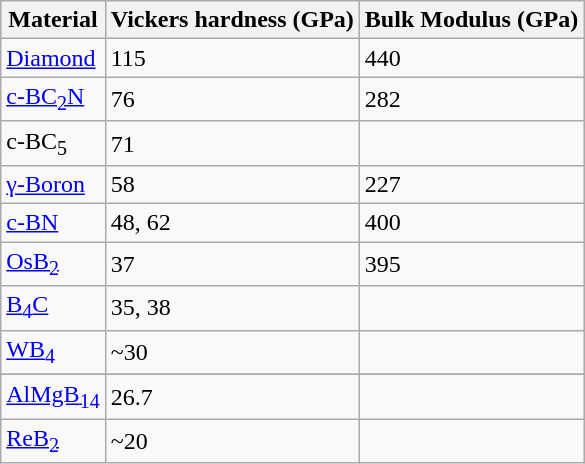<table class="wikitable" align="center">
<tr>
<th>Material</th>
<th>Vickers hardness (GPa)</th>
<th>Bulk Modulus (GPa)</th>
</tr>
<tr>
<td><a href='#'>Diamond</a></td>
<td>115</td>
<td>440</td>
</tr>
<tr>
<td><a href='#'>c-BC<sub>2</sub>N</a></td>
<td>76</td>
<td>282</td>
</tr>
<tr>
<td>c-BC<sub>5</sub></td>
<td>71</td>
<td></td>
</tr>
<tr>
<td><a href='#'>γ-Boron</a></td>
<td>58</td>
<td>227</td>
</tr>
<tr>
<td><a href='#'>c-BN</a></td>
<td>48, 62</td>
<td>400</td>
</tr>
<tr>
<td><a href='#'>OsB<sub>2</sub></a></td>
<td>37</td>
<td>395</td>
</tr>
<tr>
<td><a href='#'>B<sub>4</sub>C</a></td>
<td>35, 38</td>
<td></td>
</tr>
<tr>
<td><a href='#'>WB<sub>4</sub></a></td>
<td>~30</td>
<td></td>
</tr>
<tr>
</tr>
<tr>
<td><a href='#'>AlMgB<sub>14</sub></a></td>
<td>26.7</td>
<td></td>
</tr>
<tr>
<td><a href='#'>ReB<sub>2</sub></a></td>
<td>~20</td>
<td></td>
</tr>
</table>
